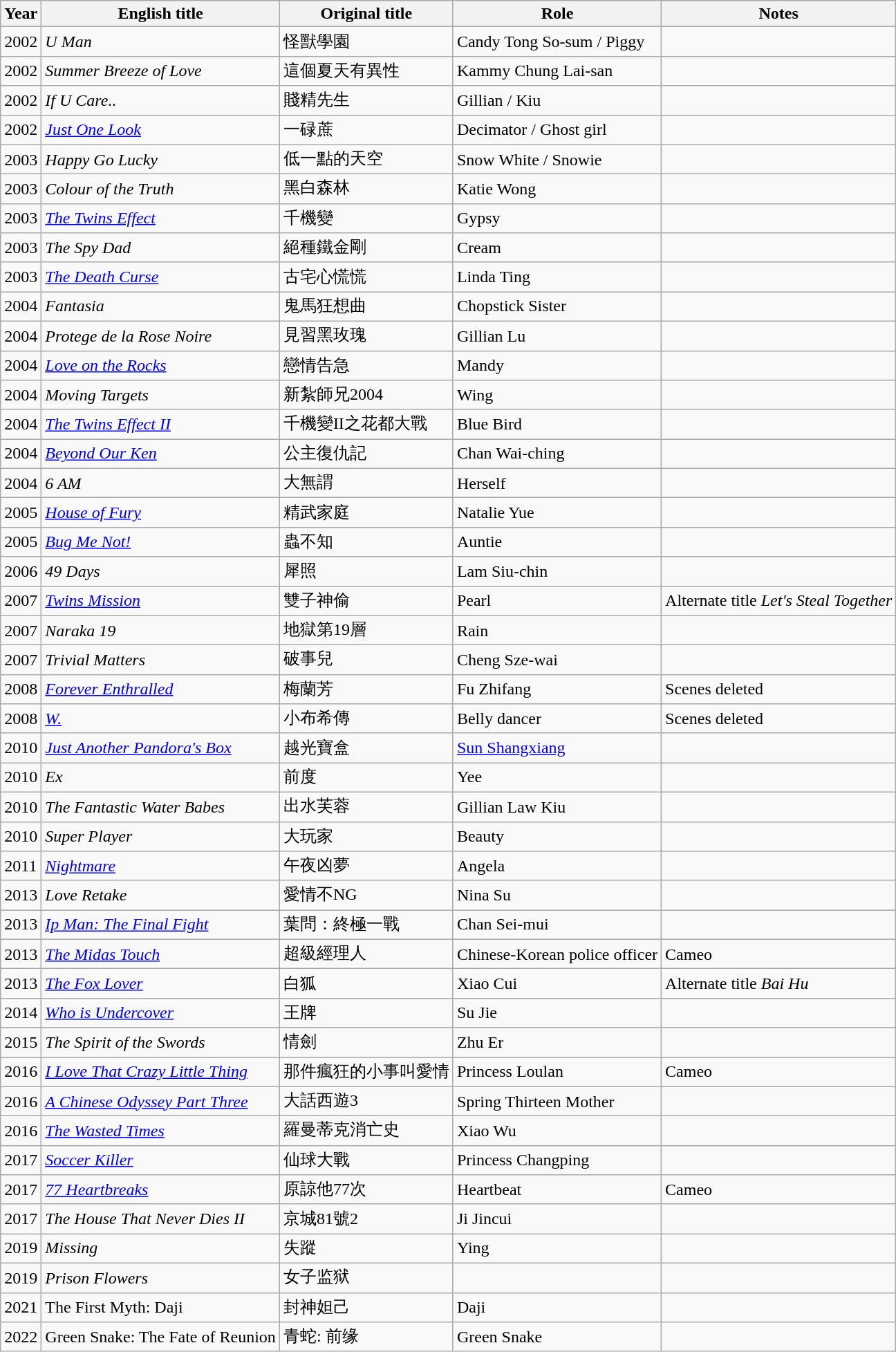<table class="wikitable sortable">
<tr>
<th>Year</th>
<th>English title</th>
<th>Original title</th>
<th>Role</th>
<th class="unsortable">Notes</th>
</tr>
<tr>
<td>2002</td>
<td><em>U Man</em></td>
<td>怪獸學園</td>
<td>Candy Tong So-sum / Piggy</td>
<td></td>
</tr>
<tr>
<td>2002</td>
<td><em>Summer Breeze of Love</em></td>
<td>這個夏天有異性</td>
<td>Kammy Chung Lai-san</td>
<td></td>
</tr>
<tr>
<td>2002</td>
<td><em>If U Care..</em></td>
<td>賤精先生</td>
<td>Gillian / Kiu</td>
<td></td>
</tr>
<tr>
<td>2002</td>
<td><em><a href='#'>Just One Look</a></em></td>
<td>一碌蔗</td>
<td>Decimator / Ghost girl</td>
<td></td>
</tr>
<tr>
<td>2003</td>
<td><em>Happy Go Lucky</em></td>
<td>低一點的天空</td>
<td>Snow White / Snowie</td>
<td></td>
</tr>
<tr>
<td>2003</td>
<td><em>Colour of the Truth</em></td>
<td>黑白森林</td>
<td>Katie Wong</td>
<td></td>
</tr>
<tr>
<td>2003</td>
<td><em><a href='#'>The Twins Effect</a></em></td>
<td>千機變</td>
<td>Gypsy</td>
<td></td>
</tr>
<tr>
<td>2003</td>
<td><em>The Spy Dad</em></td>
<td>絕種鐵金剛</td>
<td>Cream</td>
<td></td>
</tr>
<tr>
<td>2003</td>
<td><em><a href='#'>The Death Curse</a></em></td>
<td>古宅心慌慌</td>
<td>Linda Ting</td>
<td></td>
</tr>
<tr>
<td>2004</td>
<td><em>Fantasia</em></td>
<td>鬼馬狂想曲</td>
<td>Chopstick Sister</td>
<td></td>
</tr>
<tr>
<td>2004</td>
<td><em>Protege de la Rose Noire</em></td>
<td>見習黑玫瑰</td>
<td>Gillian Lu</td>
<td></td>
</tr>
<tr>
<td>2004</td>
<td><em><a href='#'>Love on the Rocks</a></em></td>
<td>戀情告急</td>
<td>Mandy</td>
<td></td>
</tr>
<tr>
<td>2004</td>
<td><em>Moving Targets</em></td>
<td>新紮師兄2004</td>
<td>Wing</td>
<td></td>
</tr>
<tr>
<td>2004</td>
<td><em><a href='#'>The Twins Effect II</a></em></td>
<td>千機變II之花都大戰</td>
<td>Blue Bird</td>
<td></td>
</tr>
<tr>
<td>2004</td>
<td><em><a href='#'>Beyond Our Ken</a></em></td>
<td>公主復仇記</td>
<td>Chan Wai-ching</td>
<td></td>
</tr>
<tr>
<td>2004</td>
<td><em>6 AM</em></td>
<td>大無謂</td>
<td>Herself</td>
<td></td>
</tr>
<tr>
<td>2005</td>
<td><em><a href='#'>House of Fury</a></em></td>
<td>精武家庭</td>
<td>Natalie Yue</td>
<td></td>
</tr>
<tr>
<td>2005</td>
<td><em><a href='#'>Bug Me Not!</a></em></td>
<td>蟲不知</td>
<td>Auntie</td>
<td></td>
</tr>
<tr>
<td>2006</td>
<td><em>49 Days</em></td>
<td>犀照</td>
<td>Lam Siu-chin</td>
<td></td>
</tr>
<tr>
<td>2007</td>
<td><em><a href='#'>Twins Mission</a></em></td>
<td>雙子神偷</td>
<td>Pearl</td>
<td>Alternate title <em>Let's Steal Together</em></td>
</tr>
<tr>
<td>2007</td>
<td><em>Naraka 19</em></td>
<td>地獄第19層</td>
<td>Rain</td>
<td></td>
</tr>
<tr>
<td>2007</td>
<td><em>Trivial Matters</em></td>
<td>破事兒</td>
<td>Cheng Sze-wai</td>
<td></td>
</tr>
<tr>
<td>2008</td>
<td><em><a href='#'>Forever Enthralled</a></em></td>
<td>梅蘭芳</td>
<td>Fu Zhifang</td>
<td>Scenes deleted</td>
</tr>
<tr>
<td>2008</td>
<td><em><a href='#'>W.</a></em></td>
<td>小布希傳</td>
<td>Belly dancer</td>
<td>Scenes deleted</td>
</tr>
<tr>
<td>2010</td>
<td><em><a href='#'>Just Another Pandora's Box</a></em></td>
<td>越光寶盒</td>
<td><a href='#'>Sun Shangxiang</a></td>
<td></td>
</tr>
<tr>
<td>2010</td>
<td><em>Ex</em></td>
<td>前度</td>
<td>Yee</td>
<td></td>
</tr>
<tr>
<td>2010</td>
<td><em>The Fantastic Water Babes</em></td>
<td>出水芙蓉</td>
<td>Gillian Law Kiu</td>
<td></td>
</tr>
<tr>
<td>2010</td>
<td><em>Super Player</em></td>
<td>大玩家</td>
<td>Beauty</td>
<td></td>
</tr>
<tr>
<td>2011</td>
<td><em><a href='#'>Nightmare</a></em></td>
<td>午夜凶夢</td>
<td>Angela</td>
<td></td>
</tr>
<tr>
<td>2013</td>
<td><em>Love Retake</em></td>
<td>愛情不NG</td>
<td>Nina Su</td>
<td></td>
</tr>
<tr>
<td>2013</td>
<td><em><a href='#'>Ip Man: The Final Fight</a></em></td>
<td>葉問：終極一戰</td>
<td>Chan Sei-mui</td>
<td></td>
</tr>
<tr>
<td>2013</td>
<td><em><a href='#'>The Midas Touch</a></em></td>
<td>超級經理人</td>
<td>Chinese-Korean police officer</td>
<td>Cameo</td>
</tr>
<tr>
<td>2013</td>
<td><em><a href='#'>The Fox Lover</a></em></td>
<td>白狐</td>
<td>Xiao Cui</td>
<td>Alternate title <em>Bai Hu</em></td>
</tr>
<tr>
<td>2014</td>
<td><em><a href='#'>Who is Undercover</a></em></td>
<td>王牌</td>
<td>Su Jie</td>
<td></td>
</tr>
<tr>
<td>2015</td>
<td><em>The Spirit of the Swords</em></td>
<td>情劍</td>
<td>Zhu Er</td>
<td></td>
</tr>
<tr>
<td>2016</td>
<td><em><a href='#'>I Love That Crazy Little Thing</a></em></td>
<td>那件瘋狂的小事叫愛情</td>
<td>Princess Loulan</td>
<td>Cameo</td>
</tr>
<tr>
<td>2016</td>
<td><em><a href='#'>A Chinese Odyssey Part Three</a></em></td>
<td>大話西遊3</td>
<td>Spring Thirteen Mother</td>
<td></td>
</tr>
<tr>
<td>2016</td>
<td><em><a href='#'>The Wasted Times</a></em></td>
<td>羅曼蒂克消亡史</td>
<td>Xiao Wu</td>
<td></td>
</tr>
<tr>
<td>2017</td>
<td><em><a href='#'>Soccer Killer</a></em></td>
<td>仙球大戰</td>
<td>Princess Changping</td>
<td></td>
</tr>
<tr>
<td>2017</td>
<td><em><a href='#'>77 Heartbreaks</a></em></td>
<td>原諒他77次</td>
<td>Heartbeat</td>
<td>Cameo</td>
</tr>
<tr>
<td>2017</td>
<td><em>The House That Never Dies II</em></td>
<td>京城81號2</td>
<td>Ji Jincui</td>
<td></td>
</tr>
<tr>
<td>2019</td>
<td><em>Missing</em></td>
<td>失蹤</td>
<td>Ying</td>
<td></td>
</tr>
<tr>
<td>2019</td>
<td><em>Prison Flowers</em></td>
<td>女子监狱</td>
<td></td>
<td></td>
</tr>
<tr>
<td>2021</td>
<td>The First Myth: Daji</td>
<td>封神妲己</td>
<td>Daji</td>
<td></td>
</tr>
<tr>
<td>2022</td>
<td>Green Snake: The Fate of Reunion</td>
<td>青蛇: 前缘</td>
<td>Green Snake</td>
<td></td>
</tr>
</table>
